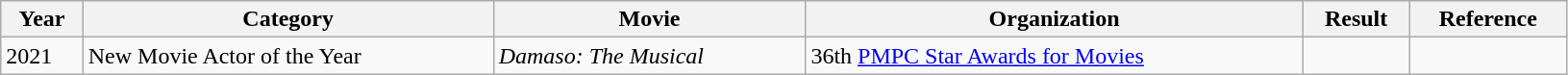<table class="wikitable" style="width:86%;">
<tr>
<th>Year</th>
<th>Category</th>
<th>Movie</th>
<th>Organization</th>
<th>Result</th>
<th>Reference</th>
</tr>
<tr>
<td>2021</td>
<td>New Movie Actor of the Year</td>
<td><em>Damaso: The Musical</em></td>
<td>36th <a href='#'>PMPC Star Awards for Movies</a></td>
<td></td>
<td></td>
</tr>
</table>
